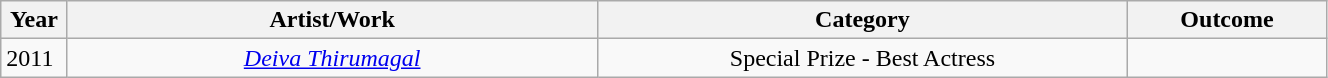<table class="wikitable" style="width:70%;">
<tr>
<th width=5%>Year</th>
<th style="width:40%;">Artist/Work</th>
<th style="width:40%;">Category</th>
<th>Outcome</th>
</tr>
<tr>
<td style="text-align:left;">2011</td>
<td style="text-align:center;"><em><a href='#'>Deiva Thirumagal</a></em></td>
<td style="text-align:center;">Special Prize - Best Actress</td>
<td></td>
</tr>
</table>
